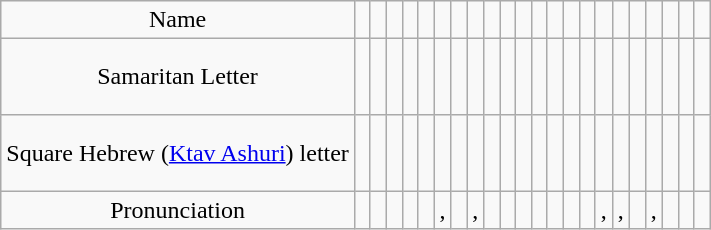<table class="wikitable" style="text-align:center;">
<tr>
<td>Name</td>
<td></td>
<td></td>
<td></td>
<td></td>
<td></td>
<td></td>
<td></td>
<td></td>
<td></td>
<td></td>
<td></td>
<td></td>
<td></td>
<td></td>
<td></td>
<td></td>
<td></td>
<td></td>
<td></td>
<td></td>
<td></td>
<td></td>
</tr>
<tr>
<td>Samaritan Letter</td>
<td style="height:40px; font-size:150%; vertical-align:top;"></td>
<td style="height:40px; font-size:150%; vertical-align:top;"></td>
<td style="height:40px; font-size:150%; vertical-align:top;"></td>
<td style="height:40px; font-size:150%; vertical-align:top;"></td>
<td style="height:40px; font-size:150%; vertical-align:top;"></td>
<td style="height:40px; font-size:150%; vertical-align:top;"></td>
<td style="height:40px; font-size:150%; vertical-align:top;"></td>
<td style="height:40px; font-size:150%; vertical-align:top;"></td>
<td style="height:40px; font-size:150%; vertical-align:top;"></td>
<td style="height:40px; font-size:150%; vertical-align:top;"></td>
<td style="height:40px; font-size:150%; vertical-align:top;"></td>
<td style="height:40px; font-size:150%; vertical-align:top;"></td>
<td style="height:40px; font-size:150%; vertical-align:top;"></td>
<td style="height:40px; font-size:150%; vertical-align:top;"></td>
<td style="height:40px; font-size:150%; vertical-align:top;"></td>
<td style="height:40px; font-size:150%; vertical-align:top;"></td>
<td style="height:40px; font-size:150%; vertical-align:top;"></td>
<td style="height:40px; font-size:150%; vertical-align:top;"></td>
<td style="height:40px; font-size:150%; vertical-align:top;"></td>
<td style="height:40px; font-size:150%; vertical-align:top;"></td>
<td style="height:40px; font-size:150%; vertical-align:top;"></td>
<td style="height:40px; font-size:150%; vertical-align:top;"></td>
</tr>
<tr>
<td>Square Hebrew (<a href='#'>Ktav Ashuri</a>) letter</td>
<td style="height:40px; font-size:150%; vertical-align:top;"></td>
<td style="height:40px; font-size:150%; vertical-align:top;"></td>
<td style="height:40px; font-size:150%; vertical-align:top;"></td>
<td style="height:40px; font-size:150%; vertical-align:top;"></td>
<td style="height:40px; font-size:150%; vertical-align:top;"></td>
<td style="height:40px; font-size:150%; vertical-align:top;"></td>
<td style="height:40px; font-size:150%; vertical-align:top;"></td>
<td style="height:40px; font-size:150%; vertical-align:top;"></td>
<td style="height:40px; font-size:150%; vertical-align:top;"></td>
<td style="height:40px; font-size:150%; vertical-align:top;"></td>
<td style="height:40px; font-size:150%; vertical-align:top;"></td>
<td style="height:40px; font-size:150%; vertical-align:top;"></td>
<td style="height:40px; font-size:150%; vertical-align:top;"></td>
<td style="height:40px; font-size:150%; vertical-align:top;"></td>
<td style="height:40px; font-size:150%; vertical-align:top;"></td>
<td style="height:40px; font-size:150%; vertical-align:top;"></td>
<td style="height:40px; font-size:150%; vertical-align:top;"></td>
<td style="height:40px; font-size:150%; vertical-align:top;"></td>
<td style="height:40px; font-size:150%; vertical-align:top;"></td>
<td style="height:40px; font-size:150%; vertical-align:top;"></td>
<td style="height:40px; font-size:150%; vertical-align:top;"></td>
<td style="height:40px; font-size:150%; vertical-align:top;"></td>
</tr>
<tr>
<td>Pronunciation</td>
<td></td>
<td></td>
<td></td>
<td></td>
<td></td>
<td>, </td>
<td></td>
<td>, </td>
<td></td>
<td></td>
<td></td>
<td></td>
<td></td>
<td></td>
<td></td>
<td>, </td>
<td>, </td>
<td></td>
<td>, </td>
<td></td>
<td></td>
<td></td>
</tr>
</table>
